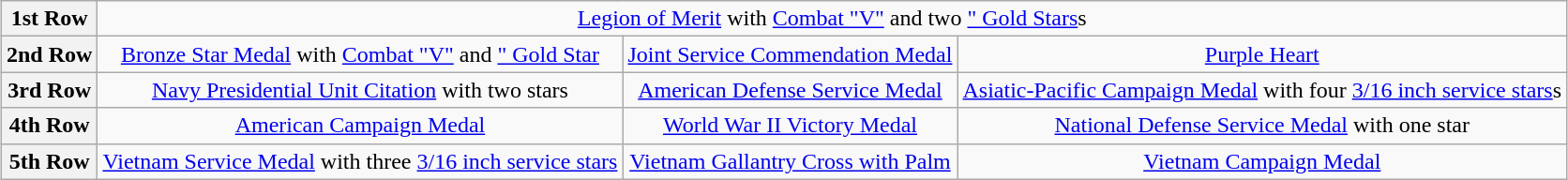<table class="wikitable" style="margin:1em auto; text-align:center;">
<tr>
<th>1st Row</th>
<td colspan="14"><a href='#'>Legion of Merit</a> with <a href='#'>Combat "V"</a> and two <a href='#'>" Gold Stars</a>s</td>
</tr>
<tr>
<th>2nd Row</th>
<td colspan="4"><a href='#'>Bronze Star Medal</a> with <a href='#'>Combat "V"</a> and <a href='#'>" Gold Star</a></td>
<td colspan="4"><a href='#'>Joint Service Commendation Medal</a></td>
<td colspan="4"><a href='#'>Purple Heart</a></td>
</tr>
<tr>
<th>3rd Row</th>
<td colspan="4"><a href='#'>Navy Presidential Unit Citation</a> with two stars</td>
<td colspan="4"><a href='#'>American Defense Service Medal</a></td>
<td colspan="4"><a href='#'>Asiatic-Pacific Campaign Medal</a> with four <a href='#'>3/16 inch service stars</a>s</td>
</tr>
<tr>
<th>4th Row</th>
<td colspan="4"><a href='#'>American Campaign Medal</a></td>
<td colspan="4"><a href='#'>World War II Victory Medal</a></td>
<td colspan="4"><a href='#'>National Defense Service Medal</a> with one star</td>
</tr>
<tr>
<th>5th Row</th>
<td colspan="4"><a href='#'>Vietnam Service Medal</a> with three <a href='#'>3/16 inch service stars</a></td>
<td colspan="4"><a href='#'>Vietnam Gallantry Cross with Palm</a></td>
<td colspan="4"><a href='#'>Vietnam Campaign Medal</a></td>
</tr>
</table>
